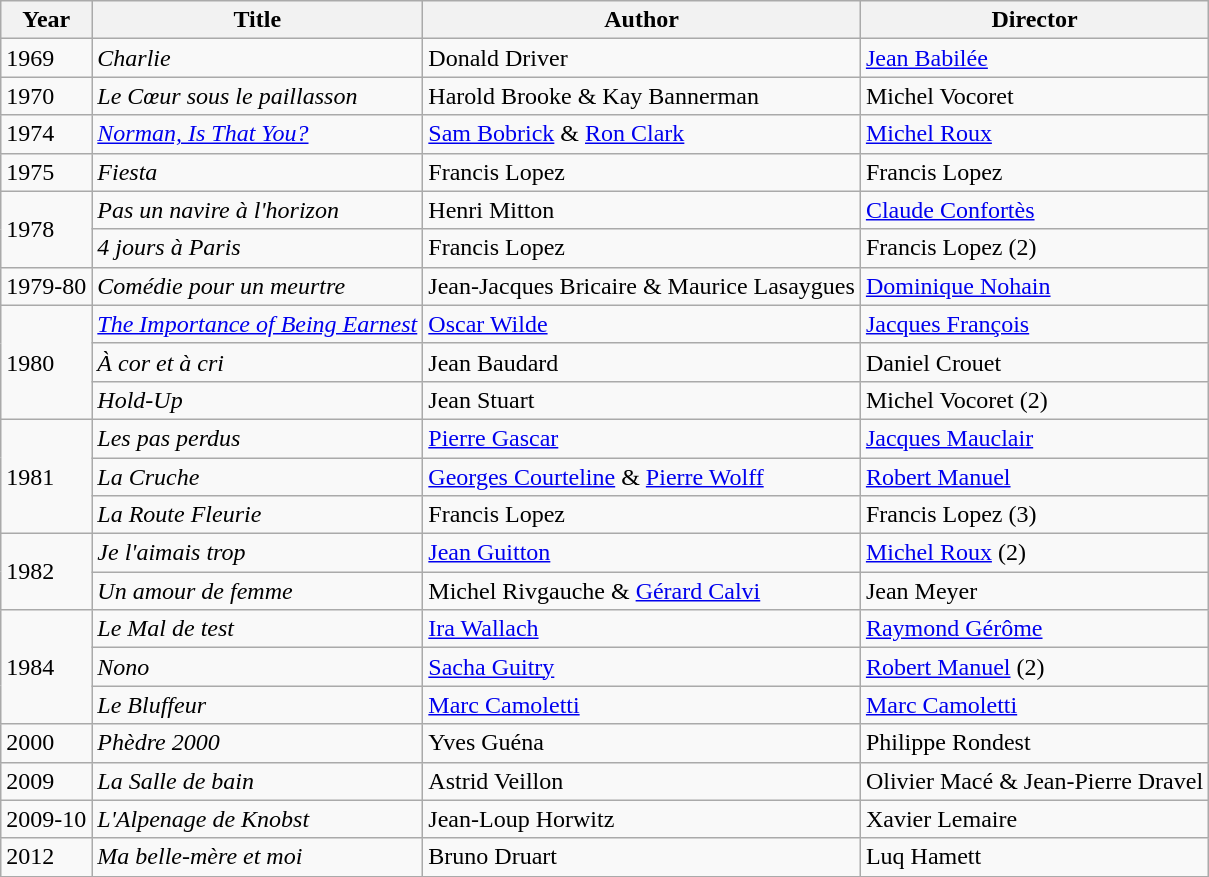<table class="wikitable">
<tr>
<th>Year</th>
<th>Title</th>
<th>Author</th>
<th>Director</th>
</tr>
<tr>
<td>1969</td>
<td><em>Charlie</em></td>
<td>Donald Driver</td>
<td><a href='#'>Jean Babilée</a></td>
</tr>
<tr>
<td>1970</td>
<td><em>Le Cœur sous le paillasson</em></td>
<td>Harold Brooke & Kay Bannerman</td>
<td>Michel Vocoret</td>
</tr>
<tr>
<td>1974</td>
<td><em><a href='#'>Norman, Is That You?</a></em></td>
<td><a href='#'>Sam Bobrick</a> & <a href='#'>Ron Clark</a></td>
<td><a href='#'>Michel Roux</a></td>
</tr>
<tr>
<td>1975</td>
<td><em>Fiesta</em></td>
<td>Francis Lopez</td>
<td>Francis Lopez</td>
</tr>
<tr>
<td rowspan=2>1978</td>
<td><em>Pas un navire à l'horizon</em></td>
<td>Henri Mitton</td>
<td><a href='#'>Claude Confortès</a></td>
</tr>
<tr>
<td><em>4 jours à Paris</em></td>
<td>Francis Lopez</td>
<td>Francis Lopez (2)</td>
</tr>
<tr>
<td>1979-80</td>
<td><em>Comédie pour un meurtre</em></td>
<td>Jean-Jacques Bricaire & Maurice Lasaygues</td>
<td><a href='#'>Dominique Nohain</a></td>
</tr>
<tr>
<td rowspan=3>1980</td>
<td><em><a href='#'>The Importance of Being Earnest</a></em></td>
<td><a href='#'>Oscar Wilde</a></td>
<td><a href='#'>Jacques François</a></td>
</tr>
<tr>
<td><em>À cor et à cri</em></td>
<td>Jean Baudard</td>
<td>Daniel Crouet</td>
</tr>
<tr>
<td><em>Hold-Up</em></td>
<td>Jean Stuart</td>
<td>Michel Vocoret (2)</td>
</tr>
<tr>
<td rowspan=3>1981</td>
<td><em>Les pas perdus</em></td>
<td><a href='#'>Pierre Gascar</a></td>
<td><a href='#'>Jacques Mauclair</a></td>
</tr>
<tr>
<td><em>La Cruche</em></td>
<td><a href='#'>Georges Courteline</a> & <a href='#'>Pierre Wolff</a></td>
<td><a href='#'>Robert Manuel</a></td>
</tr>
<tr>
<td><em>La Route Fleurie</em></td>
<td>Francis Lopez</td>
<td>Francis Lopez (3)</td>
</tr>
<tr>
<td rowspan=2>1982</td>
<td><em>Je l'aimais trop</em></td>
<td><a href='#'>Jean Guitton</a></td>
<td><a href='#'>Michel Roux</a> (2)</td>
</tr>
<tr>
<td><em>Un amour de femme</em></td>
<td>Michel Rivgauche & <a href='#'>Gérard Calvi</a></td>
<td>Jean Meyer</td>
</tr>
<tr>
<td rowspan=3>1984</td>
<td><em>Le Mal de test</em></td>
<td><a href='#'>Ira Wallach</a></td>
<td><a href='#'>Raymond Gérôme</a></td>
</tr>
<tr>
<td><em>Nono</em></td>
<td><a href='#'>Sacha Guitry</a></td>
<td><a href='#'>Robert Manuel</a> (2)</td>
</tr>
<tr>
<td><em>Le Bluffeur</em></td>
<td><a href='#'>Marc Camoletti</a></td>
<td><a href='#'>Marc Camoletti</a></td>
</tr>
<tr>
<td rowspan=1>2000</td>
<td><em>Phèdre 2000</em></td>
<td>Yves Guéna</td>
<td>Philippe Rondest</td>
</tr>
<tr>
<td rowspan=1>2009</td>
<td><em>La Salle de bain</em></td>
<td>Astrid Veillon</td>
<td>Olivier Macé & Jean-Pierre Dravel</td>
</tr>
<tr>
<td rowspan=1>2009-10</td>
<td><em>L'Alpenage de Knobst</em></td>
<td>Jean-Loup Horwitz</td>
<td>Xavier Lemaire</td>
</tr>
<tr>
<td rowspan=1>2012</td>
<td><em>Ma belle-mère et moi</em></td>
<td>Bruno Druart</td>
<td>Luq Hamett</td>
</tr>
<tr>
</tr>
</table>
